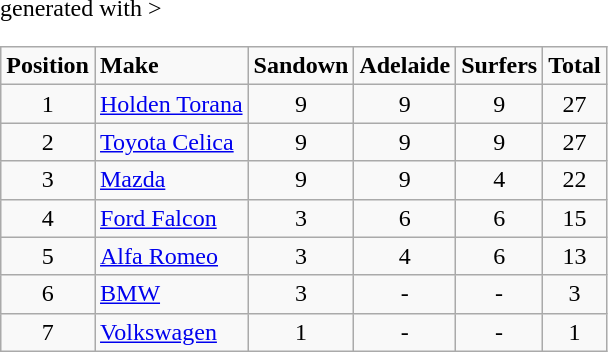<table class="wikitable" <hiddentext>generated with >
<tr style="font-weight:bold">
<td height="14" align="center">Position</td>
<td>Make</td>
<td align="center">Sandown</td>
<td align="center">Adelaide</td>
<td align="center">Surfers</td>
<td align="center">Total</td>
</tr>
<tr>
<td align="center">1</td>
<td><a href='#'>Holden Torana</a></td>
<td align="center">9</td>
<td align="center">9</td>
<td align="center">9</td>
<td align="center">27</td>
</tr>
<tr>
<td align="center">2</td>
<td><a href='#'>Toyota Celica</a></td>
<td align="center">9</td>
<td align="center">9</td>
<td align="center">9</td>
<td align="center">27</td>
</tr>
<tr>
<td align="center">3</td>
<td><a href='#'>Mazda</a></td>
<td align="center">9</td>
<td align="center">9</td>
<td align="center">4</td>
<td align="center">22</td>
</tr>
<tr>
<td align="center">4</td>
<td><a href='#'>Ford Falcon</a></td>
<td align="center">3</td>
<td align="center">6</td>
<td align="center">6</td>
<td align="center">15</td>
</tr>
<tr>
<td align="center">5</td>
<td><a href='#'>Alfa Romeo</a></td>
<td align="center">3</td>
<td align="center">4</td>
<td align="center">6</td>
<td align="center">13</td>
</tr>
<tr>
<td align="center">6</td>
<td><a href='#'>BMW</a></td>
<td align="center">3</td>
<td align="center">-</td>
<td align="center">-</td>
<td align="center">3</td>
</tr>
<tr>
<td align="center">7</td>
<td><a href='#'>Volkswagen</a></td>
<td align="center">1</td>
<td align="center">-</td>
<td align="center">-</td>
<td align="center">1</td>
</tr>
</table>
